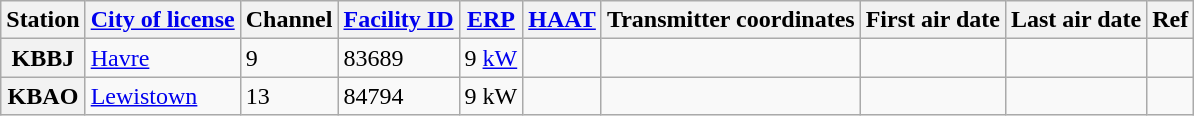<table class="wikitable">
<tr>
<th scope = "col">Station</th>
<th scope = "col"><a href='#'>City of license</a></th>
<th scope = "col">Channel</th>
<th scope = "col"><a href='#'>Facility ID</a></th>
<th scope = "col"><a href='#'>ERP</a></th>
<th scope = "col"><a href='#'>HAAT</a></th>
<th scope = "col">Transmitter coordinates</th>
<th scope = "col">First air date</th>
<th scope = "col">Last air date</th>
<th scope = "col">Ref</th>
</tr>
<tr>
<th scope = "row">KBBJ</th>
<td><a href='#'>Havre</a></td>
<td>9</td>
<td>83689</td>
<td>9 <a href='#'>kW</a></td>
<td></td>
<td></td>
<td></td>
<td></td>
<td></td>
</tr>
<tr>
<th scope = "row">KBAO</th>
<td><a href='#'>Lewistown</a></td>
<td>13</td>
<td>84794</td>
<td>9 kW</td>
<td></td>
<td></td>
<td></td>
<td></td>
<td></td>
</tr>
</table>
